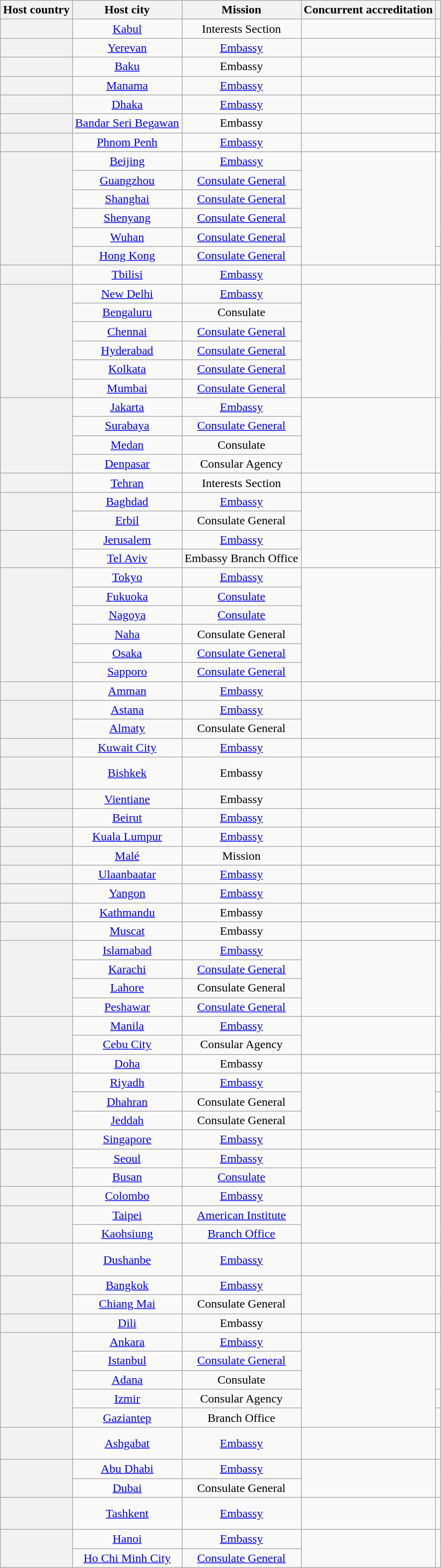<table class="wikitable plainrowheaders" style="text-align:center;">
<tr>
<th scope="col">Host country</th>
<th scope="col">Host city</th>
<th scope="col">Mission</th>
<th scope="col">Concurrent accreditation</th>
<th scope="col"></th>
</tr>
<tr>
<th scope="row"></th>
<td><a href='#'>Kabul</a></td>
<td>Interests Section</td>
<td></td>
<td></td>
</tr>
<tr>
<th scope="row"></th>
<td><a href='#'>Yerevan</a></td>
<td><a href='#'>Embassy</a></td>
<td></td>
<td><br></td>
</tr>
<tr>
<th scope="row"></th>
<td><a href='#'>Baku</a></td>
<td>Embassy</td>
<td></td>
<td><br></td>
</tr>
<tr>
<th scope="row"></th>
<td><a href='#'>Manama</a></td>
<td><a href='#'>Embassy</a></td>
<td></td>
<td></td>
</tr>
<tr>
<th scope="row"></th>
<td><a href='#'>Dhaka</a></td>
<td><a href='#'>Embassy</a></td>
<td></td>
<td><br></td>
</tr>
<tr>
<th scope="row"></th>
<td><a href='#'>Bandar Seri Begawan</a></td>
<td>Embassy</td>
<td></td>
<td></td>
</tr>
<tr>
<th scope="row"></th>
<td><a href='#'>Phnom Penh</a></td>
<td><a href='#'>Embassy</a></td>
<td></td>
<td><br></td>
</tr>
<tr>
<th rowspan="6" scope="row"></th>
<td><a href='#'>Beijing</a></td>
<td><a href='#'>Embassy</a></td>
<td rowspan="6"></td>
<td rowspan="5"></td>
</tr>
<tr>
<td><a href='#'>Guangzhou</a></td>
<td><a href='#'>Consulate General</a></td>
</tr>
<tr>
<td><a href='#'>Shanghai</a></td>
<td><a href='#'>Consulate General</a></td>
</tr>
<tr>
<td><a href='#'>Shenyang</a></td>
<td><a href='#'>Consulate General</a></td>
</tr>
<tr>
<td><a href='#'>Wuhan</a></td>
<td><a href='#'>Consulate General</a></td>
</tr>
<tr>
<td><a href='#'>Hong Kong</a></td>
<td><a href='#'>Consulate General</a></td>
<td><br></td>
</tr>
<tr>
<th scope="row"></th>
<td><a href='#'>Tbilisi</a></td>
<td><a href='#'>Embassy</a></td>
<td></td>
<td><br></td>
</tr>
<tr>
<th rowspan="6" scope="row"></th>
<td><a href='#'>New Delhi</a></td>
<td><a href='#'>Embassy</a></td>
<td rowspan="6"></td>
<td rowspan="6"><br><br><br><br><br></td>
</tr>
<tr>
<td><a href='#'>Bengaluru</a></td>
<td>Consulate</td>
</tr>
<tr>
<td><a href='#'>Chennai</a></td>
<td><a href='#'>Consulate General</a></td>
</tr>
<tr>
<td><a href='#'>Hyderabad</a></td>
<td><a href='#'>Consulate General</a></td>
</tr>
<tr>
<td><a href='#'>Kolkata</a></td>
<td><a href='#'>Consulate General</a></td>
</tr>
<tr>
<td><a href='#'>Mumbai</a></td>
<td><a href='#'>Consulate General</a></td>
</tr>
<tr>
<th rowspan="4" scope="row"></th>
<td><a href='#'>Jakarta</a></td>
<td><a href='#'>Embassy</a></td>
<td rowspan="4"></td>
<td rowspan="4"><br></td>
</tr>
<tr>
<td><a href='#'>Surabaya</a></td>
<td><a href='#'>Consulate General</a></td>
</tr>
<tr>
<td><a href='#'>Medan</a></td>
<td>Consulate</td>
</tr>
<tr>
<td><a href='#'>Denpasar</a></td>
<td>Consular Agency</td>
</tr>
<tr>
<th scope="row"></th>
<td><a href='#'>Tehran</a></td>
<td>Interests Section</td>
<td></td>
<td><br></td>
</tr>
<tr>
<th rowspan="2" scope="row"></th>
<td><a href='#'>Baghdad</a></td>
<td><a href='#'>Embassy</a></td>
<td rowspan="2"></td>
<td rowspan="2"><br></td>
</tr>
<tr>
<td><a href='#'>Erbil</a></td>
<td>Consulate General</td>
</tr>
<tr>
<th rowspan="2" scope="row"></th>
<td><a href='#'>Jerusalem</a></td>
<td><a href='#'>Embassy</a></td>
<td rowspan="2"></td>
<td rowspan="2"></td>
</tr>
<tr>
<td><a href='#'>Tel Aviv</a></td>
<td>Embassy Branch Office</td>
</tr>
<tr>
<th rowspan="6" scope="row"></th>
<td><a href='#'>Tokyo</a></td>
<td><a href='#'>Embassy</a></td>
<td rowspan="6"></td>
<td rowspan="6"></td>
</tr>
<tr>
<td><a href='#'>Fukuoka</a></td>
<td><a href='#'>Consulate</a></td>
</tr>
<tr>
<td><a href='#'>Nagoya</a></td>
<td><a href='#'>Consulate</a></td>
</tr>
<tr>
<td><a href='#'>Naha</a></td>
<td>Consulate General</td>
</tr>
<tr>
<td><a href='#'>Osaka</a></td>
<td><a href='#'>Consulate General</a></td>
</tr>
<tr>
<td><a href='#'>Sapporo</a></td>
<td><a href='#'>Consulate General</a></td>
</tr>
<tr>
<th scope="row"></th>
<td><a href='#'>Amman</a></td>
<td><a href='#'>Embassy</a></td>
<td></td>
<td><br></td>
</tr>
<tr>
<th rowspan="2" scope="row"></th>
<td><a href='#'>Astana</a></td>
<td><a href='#'>Embassy</a></td>
<td rowspan="2"></td>
<td rowspan="2"><br><br></td>
</tr>
<tr>
<td><a href='#'>Almaty</a></td>
<td>Consulate General</td>
</tr>
<tr>
<th scope="row"></th>
<td><a href='#'>Kuwait City</a></td>
<td><a href='#'>Embassy</a></td>
<td></td>
<td><br></td>
</tr>
<tr>
<th scope="row"></th>
<td><a href='#'>Bishkek</a></td>
<td>Embassy</td>
<td></td>
<td><br><br></td>
</tr>
<tr>
<th scope="row"></th>
<td><a href='#'>Vientiane</a></td>
<td>Embassy</td>
<td></td>
<td><br></td>
</tr>
<tr>
<th scope="row"></th>
<td><a href='#'>Beirut</a></td>
<td><a href='#'>Embassy</a></td>
<td></td>
<td><br></td>
</tr>
<tr>
<th scope="row"></th>
<td><a href='#'>Kuala Lumpur</a></td>
<td><a href='#'>Embassy</a></td>
<td></td>
<td><br></td>
</tr>
<tr>
<th scope="row"></th>
<td><a href='#'>Malé</a></td>
<td>Mission</td>
<td></td>
<td></td>
</tr>
<tr>
<th scope="row"></th>
<td><a href='#'>Ulaanbaatar</a></td>
<td><a href='#'>Embassy</a></td>
<td></td>
<td><br></td>
</tr>
<tr>
<th scope="row"></th>
<td><a href='#'>Yangon</a></td>
<td><a href='#'>Embassy</a></td>
<td></td>
<td></td>
</tr>
<tr>
<th scope="row"></th>
<td><a href='#'>Kathmandu</a></td>
<td>Embassy</td>
<td></td>
<td></td>
</tr>
<tr>
<th scope="row"></th>
<td><a href='#'>Muscat</a></td>
<td>Embassy</td>
<td></td>
<td><br></td>
</tr>
<tr>
<th rowspan="4" scope="row"></th>
<td><a href='#'>Islamabad</a></td>
<td><a href='#'>Embassy</a></td>
<td rowspan="4"></td>
<td rowspan="4"><br><br></td>
</tr>
<tr>
<td><a href='#'>Karachi</a></td>
<td><a href='#'>Consulate General</a></td>
</tr>
<tr>
<td><a href='#'>Lahore</a></td>
<td>Consulate General</td>
</tr>
<tr>
<td><a href='#'>Peshawar</a></td>
<td><a href='#'>Consulate General</a></td>
</tr>
<tr>
<th rowspan="2" scope="row"></th>
<td><a href='#'>Manila</a></td>
<td><a href='#'>Embassy</a></td>
<td rowspan="2"></td>
<td rowspan="2"></td>
</tr>
<tr>
<td><a href='#'>Cebu City</a></td>
<td>Consular Agency</td>
</tr>
<tr>
<th scope="row"></th>
<td><a href='#'>Doha</a></td>
<td>Embassy</td>
<td></td>
<td></td>
</tr>
<tr>
<th rowspan="3" scope="row"></th>
<td><a href='#'>Riyadh</a></td>
<td><a href='#'>Embassy</a></td>
<td rowspan="3"></td>
<td><br></td>
</tr>
<tr>
<td><a href='#'>Dhahran</a></td>
<td>Consulate General</td>
<td></td>
</tr>
<tr>
<td><a href='#'>Jeddah</a></td>
<td>Consulate General</td>
<td></td>
</tr>
<tr>
<th scope="row"></th>
<td><a href='#'>Singapore</a></td>
<td><a href='#'>Embassy</a></td>
<td></td>
<td></td>
</tr>
<tr>
<th rowspan="2" scope="row"></th>
<td><a href='#'>Seoul</a></td>
<td><a href='#'>Embassy</a></td>
<td></td>
<td rowspan="2"><br></td>
</tr>
<tr>
<td><a href='#'>Busan</a></td>
<td><a href='#'>Consulate</a></td>
<td></td>
</tr>
<tr>
<th scope="row"></th>
<td><a href='#'>Colombo</a></td>
<td><a href='#'>Embassy</a></td>
<td></td>
<td><br></td>
</tr>
<tr>
<th rowspan="2" scope="row"></th>
<td><a href='#'>Taipei</a></td>
<td><a href='#'>American Institute</a></td>
<td rowspan="2"></td>
<td rowspan="2"></td>
</tr>
<tr>
<td><a href='#'>Kaohsiung</a></td>
<td><a href='#'>Branch Office</a></td>
</tr>
<tr>
<th scope="row"></th>
<td><a href='#'>Dushanbe</a></td>
<td><a href='#'>Embassy</a></td>
<td></td>
<td><br><br></td>
</tr>
<tr>
<th rowspan="2" scope="row"></th>
<td><a href='#'>Bangkok</a></td>
<td><a href='#'>Embassy</a></td>
<td rowspan="2"></td>
<td rowspan="2"><br></td>
</tr>
<tr>
<td><a href='#'>Chiang Mai</a></td>
<td>Consulate General</td>
</tr>
<tr>
<th scope="row"></th>
<td><a href='#'>Dili</a></td>
<td>Embassy</td>
<td></td>
<td></td>
</tr>
<tr>
<th rowspan="5" scope="row"></th>
<td><a href='#'>Ankara</a></td>
<td><a href='#'>Embassy</a></td>
<td rowspan="5"></td>
<td rowspan="3"><br></td>
</tr>
<tr>
<td><a href='#'>Istanbul</a></td>
<td><a href='#'>Consulate General</a></td>
</tr>
<tr>
<td><a href='#'>Adana</a></td>
<td>Consulate</td>
</tr>
<tr>
<td><a href='#'>Izmir</a></td>
<td>Consular Agency</td>
<td></td>
</tr>
<tr>
<td><a href='#'>Gaziantep</a></td>
<td>Branch Office</td>
<td></td>
</tr>
<tr>
<th scope="row"></th>
<td><a href='#'>Ashgabat</a></td>
<td><a href='#'>Embassy</a></td>
<td></td>
<td><br><br></td>
</tr>
<tr>
<th rowspan="2" scope="row"></th>
<td><a href='#'>Abu Dhabi</a></td>
<td><a href='#'>Embassy</a></td>
<td rowspan="2"></td>
<td rowspan="2"></td>
</tr>
<tr>
<td><a href='#'>Dubai</a></td>
<td>Consulate General</td>
</tr>
<tr>
<th scope="row"></th>
<td><a href='#'>Tashkent</a></td>
<td><a href='#'>Embassy</a></td>
<td></td>
<td><br><br></td>
</tr>
<tr>
<th rowspan="2" scope="row"></th>
<td><a href='#'>Hanoi</a></td>
<td><a href='#'>Embassy</a></td>
<td rowspan="2"></td>
<td rowspan="2"><br></td>
</tr>
<tr>
<td><a href='#'>Ho Chi Minh City</a></td>
<td><a href='#'>Consulate General</a></td>
</tr>
</table>
